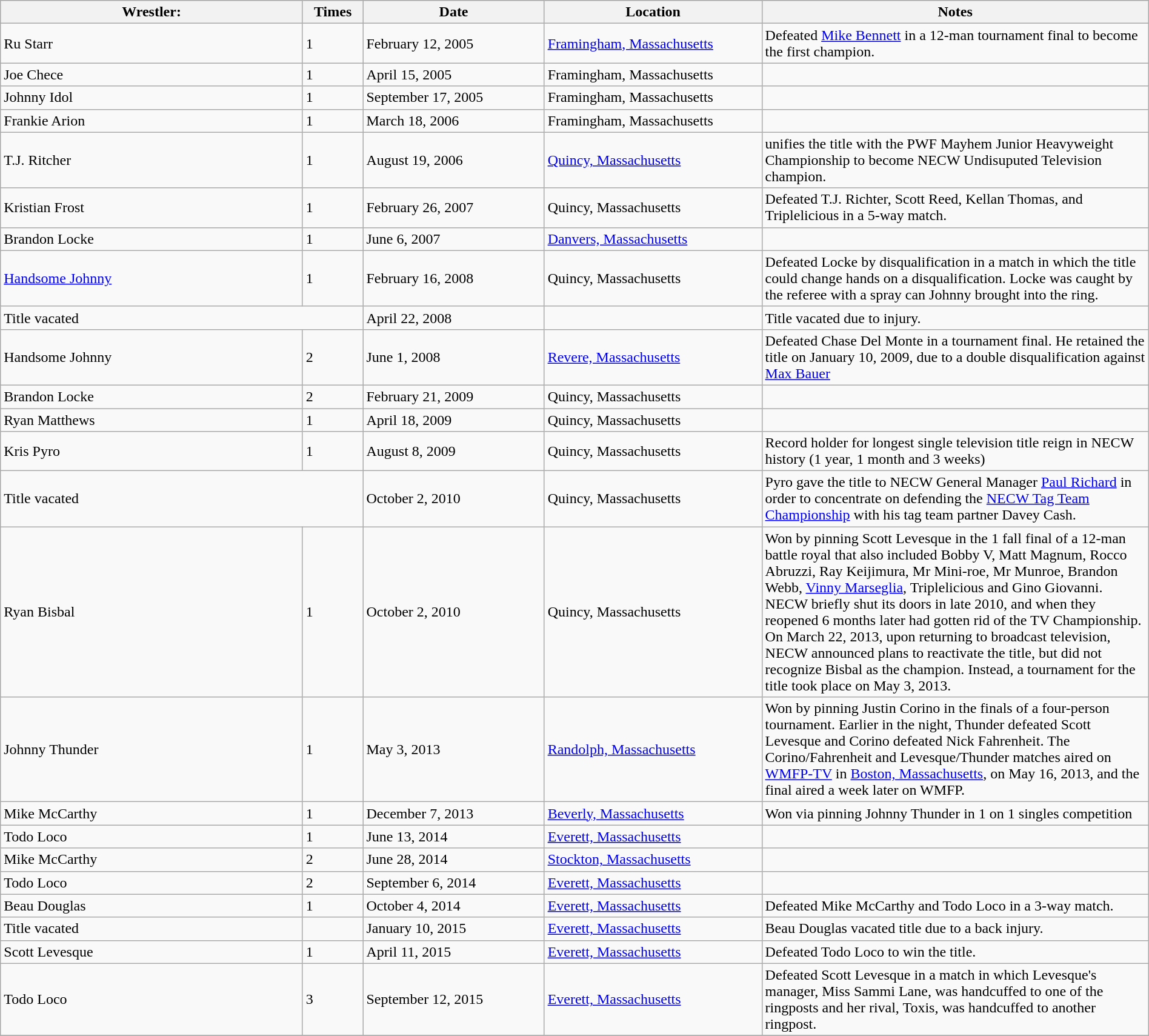<table class="wikitable" width=100%>
<tr style="background: #e3e3e3;">
<th width=25%>Wrestler:</th>
<th width=5%>Times</th>
<th width=15%>Date</th>
<th width=18%>Location</th>
<th width=32%>Notes</th>
</tr>
<tr>
<td>Ru Starr</td>
<td>1</td>
<td>February 12, 2005</td>
<td><a href='#'>Framingham, Massachusetts</a></td>
<td>Defeated <a href='#'>Mike Bennett</a> in a 12-man tournament final to become the first champion.</td>
</tr>
<tr>
<td>Joe Chece</td>
<td>1</td>
<td>April 15, 2005</td>
<td>Framingham, Massachusetts</td>
<td></td>
</tr>
<tr>
<td>Johnny Idol</td>
<td>1</td>
<td>September 17, 2005</td>
<td>Framingham, Massachusetts</td>
<td></td>
</tr>
<tr>
<td>Frankie Arion</td>
<td>1</td>
<td>March 18, 2006</td>
<td>Framingham, Massachusetts</td>
<td></td>
</tr>
<tr>
<td>T.J. Ritcher</td>
<td>1</td>
<td>August 19, 2006</td>
<td><a href='#'>Quincy, Massachusetts</a></td>
<td>unifies the title with the PWF Mayhem Junior Heavyweight Championship to become NECW Undisuputed Television champion.</td>
</tr>
<tr>
<td>Kristian Frost</td>
<td>1</td>
<td>February 26, 2007</td>
<td>Quincy, Massachusetts</td>
<td>Defeated T.J. Richter, Scott Reed, Kellan Thomas, and Triplelicious in a 5-way match.</td>
</tr>
<tr>
<td>Brandon Locke</td>
<td>1</td>
<td>June 6, 2007</td>
<td><a href='#'>Danvers, Massachusetts</a></td>
<td></td>
</tr>
<tr>
<td><a href='#'>Handsome Johnny</a></td>
<td>1</td>
<td>February 16, 2008</td>
<td>Quincy, Massachusetts</td>
<td>Defeated Locke by disqualification in a match in which the title could change hands on a disqualification.  Locke was caught by the referee with a spray can Johnny brought into the ring.</td>
</tr>
<tr>
<td colspan=2>Title vacated</td>
<td>April 22, 2008</td>
<td></td>
<td>Title vacated due to injury.</td>
</tr>
<tr>
<td>Handsome Johnny</td>
<td>2</td>
<td>June 1, 2008</td>
<td><a href='#'>Revere, Massachusetts</a></td>
<td>Defeated Chase Del Monte in a tournament final.  He retained the title on January 10, 2009, due to a double disqualification against <a href='#'>Max Bauer</a></td>
</tr>
<tr>
<td>Brandon Locke</td>
<td>2</td>
<td>February 21, 2009</td>
<td>Quincy, Massachusetts</td>
<td></td>
</tr>
<tr>
<td>Ryan Matthews</td>
<td>1</td>
<td>April 18, 2009</td>
<td>Quincy, Massachusetts</td>
<td></td>
</tr>
<tr>
<td>Kris Pyro</td>
<td>1</td>
<td>August 8, 2009</td>
<td>Quincy, Massachusetts</td>
<td>Record holder for longest single television title reign in NECW history (1 year, 1 month and 3 weeks)</td>
</tr>
<tr>
<td colspan=2>Title vacated</td>
<td>October 2, 2010</td>
<td>Quincy, Massachusetts</td>
<td>Pyro gave the title to NECW General Manager <a href='#'>Paul Richard</a> in order to concentrate on defending the <a href='#'>NECW Tag Team Championship</a> with his tag team partner Davey Cash.</td>
</tr>
<tr>
<td>Ryan Bisbal</td>
<td>1</td>
<td>October 2, 2010</td>
<td>Quincy, Massachusetts</td>
<td>Won by pinning Scott Levesque in the 1 fall final of a 12-man battle royal that also included Bobby V, Matt Magnum, Rocco Abruzzi, Ray Keijimura, Mr Mini-roe, Mr Munroe, Brandon Webb, <a href='#'>Vinny Marseglia</a>, Triplelicious and Gino Giovanni.  NECW briefly shut its doors in late 2010, and when they reopened 6 months later had gotten rid of the TV Championship.  On March 22, 2013, upon returning to broadcast television, NECW announced plans to reactivate the title, but did not recognize Bisbal as the champion.  Instead, a tournament for the title took place on May 3, 2013.</td>
</tr>
<tr>
<td>Johnny Thunder</td>
<td>1</td>
<td>May 3, 2013</td>
<td><a href='#'>Randolph, Massachusetts</a></td>
<td>Won by pinning Justin Corino in the finals of a four-person tournament.  Earlier in the night, Thunder defeated Scott Levesque and Corino defeated Nick Fahrenheit.  The Corino/Fahrenheit and Levesque/Thunder matches aired on <a href='#'>WMFP-TV</a> in <a href='#'>Boston, Massachusetts</a>, on May 16, 2013, and the final aired a week later on WMFP.</td>
</tr>
<tr>
<td>Mike McCarthy</td>
<td>1</td>
<td>December 7, 2013</td>
<td><a href='#'>Beverly, Massachusetts</a></td>
<td>Won via pinning Johnny Thunder in 1 on 1 singles competition</td>
</tr>
<tr>
<td>Todo Loco</td>
<td>1</td>
<td>June 13, 2014</td>
<td><a href='#'>Everett, Massachusetts</a></td>
<td></td>
</tr>
<tr>
<td>Mike McCarthy</td>
<td>2</td>
<td>June 28, 2014</td>
<td><a href='#'>Stockton, Massachusetts</a></td>
<td></td>
</tr>
<tr>
<td>Todo Loco</td>
<td>2</td>
<td>September 6, 2014</td>
<td><a href='#'>Everett, Massachusetts</a></td>
<td></td>
</tr>
<tr>
<td>Beau Douglas</td>
<td>1</td>
<td>October 4, 2014</td>
<td><a href='#'>Everett, Massachusetts</a></td>
<td>Defeated Mike McCarthy and Todo Loco in a 3-way match.</td>
</tr>
<tr>
<td>Title vacated</td>
<td></td>
<td>January 10, 2015</td>
<td><a href='#'>Everett, Massachusetts</a></td>
<td>Beau Douglas vacated title due to a back injury.</td>
</tr>
<tr>
<td>Scott Levesque</td>
<td>1</td>
<td>April 11, 2015</td>
<td><a href='#'>Everett, Massachusetts</a></td>
<td>Defeated Todo Loco to win the title.</td>
</tr>
<tr>
<td>Todo Loco</td>
<td>3</td>
<td>September 12, 2015</td>
<td><a href='#'>Everett, Massachusetts</a></td>
<td>Defeated Scott Levesque in a match in which Levesque's manager, Miss Sammi Lane, was handcuffed to one of the ringposts and her rival, Toxis, was handcuffed to another ringpost.</td>
</tr>
<tr>
</tr>
</table>
